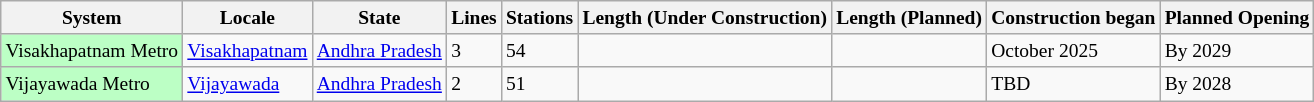<table class="wikitable sortable" style="font-size:small">
<tr>
<th>System</th>
<th>Locale</th>
<th>State</th>
<th>Lines</th>
<th>Stations</th>
<th>Length (Under Construction)</th>
<th>Length (Planned)</th>
<th>Construction began</th>
<th>Planned Opening</th>
</tr>
<tr>
<td style="background:#BCFFC5;">Visakhapatnam Metro</td>
<td><a href='#'>Visakhapatnam</a></td>
<td><a href='#'>Andhra Pradesh</a></td>
<td>3</td>
<td>54</td>
<td></td>
<td></td>
<td>October 2025</td>
<td>By 2029</td>
</tr>
<tr>
<td style="background:#BCFFC5;">Vijayawada Metro</td>
<td><a href='#'>Vijayawada</a></td>
<td><a href='#'>Andhra Pradesh</a></td>
<td>2</td>
<td>51</td>
<td></td>
<td></td>
<td>TBD</td>
<td>By 2028</td>
</tr>
</table>
